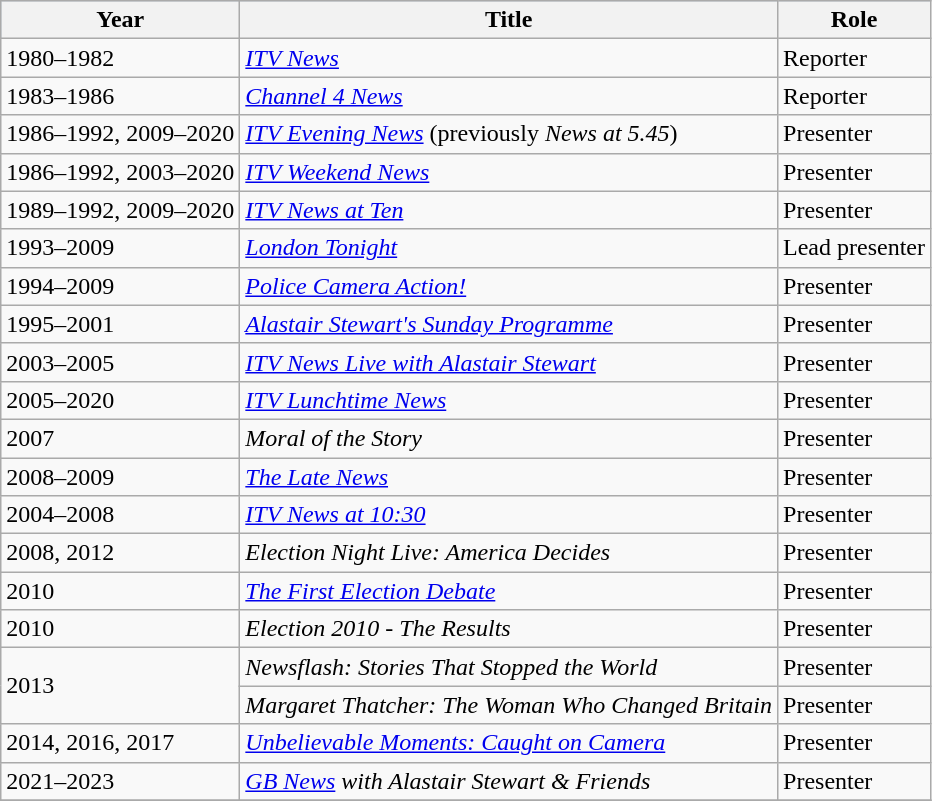<table class="wikitable">
<tr style="background:#b0c4de; text-align:center;">
<th>Year</th>
<th>Title</th>
<th>Role</th>
</tr>
<tr>
<td>1980–1982</td>
<td><em><a href='#'>ITV News</a></em></td>
<td>Reporter</td>
</tr>
<tr>
<td>1983–1986</td>
<td><em><a href='#'>Channel 4 News</a></em></td>
<td>Reporter</td>
</tr>
<tr>
<td>1986–1992, 2009–2020</td>
<td><em><a href='#'>ITV Evening News</a></em> (previously <em>News at 5.45</em>)</td>
<td>Presenter</td>
</tr>
<tr>
<td>1986–1992, 2003–2020</td>
<td><em><a href='#'>ITV Weekend News</a></em></td>
<td>Presenter</td>
</tr>
<tr>
<td>1989–1992, 2009–2020</td>
<td><em><a href='#'>ITV News at Ten</a></em></td>
<td>Presenter</td>
</tr>
<tr>
<td>1993–2009</td>
<td><em><a href='#'>London Tonight</a></em></td>
<td>Lead presenter</td>
</tr>
<tr>
<td>1994–2009</td>
<td><em><a href='#'>Police Camera Action!</a></em></td>
<td>Presenter</td>
</tr>
<tr>
<td>1995–2001</td>
<td><em><a href='#'>Alastair Stewart's Sunday Programme</a></em></td>
<td>Presenter</td>
</tr>
<tr>
<td>2003–2005</td>
<td><em><a href='#'>ITV News Live with Alastair Stewart</a></em></td>
<td>Presenter</td>
</tr>
<tr>
<td>2005–2020</td>
<td><em><a href='#'>ITV Lunchtime News</a></em></td>
<td>Presenter</td>
</tr>
<tr>
<td>2007</td>
<td><em>Moral of the Story</em></td>
<td>Presenter</td>
</tr>
<tr>
<td>2008–2009</td>
<td><em><a href='#'>The Late News</a></em></td>
<td>Presenter</td>
</tr>
<tr>
<td>2004–2008</td>
<td><em><a href='#'>ITV News at 10:30</a></em></td>
<td>Presenter</td>
</tr>
<tr>
<td>2008, 2012</td>
<td><em>Election Night Live: America Decides</em></td>
<td>Presenter</td>
</tr>
<tr>
<td>2010</td>
<td><em><a href='#'>The First Election Debate</a></em></td>
<td>Presenter</td>
</tr>
<tr>
<td>2010</td>
<td><em>Election 2010 - The Results</em></td>
<td>Presenter</td>
</tr>
<tr>
<td rowspan=2>2013</td>
<td><em>Newsflash: Stories That Stopped the World</em></td>
<td>Presenter</td>
</tr>
<tr>
<td><em>Margaret Thatcher: The Woman Who Changed Britain</em></td>
<td>Presenter</td>
</tr>
<tr>
<td>2014, 2016, 2017</td>
<td><em><a href='#'>Unbelievable Moments: Caught on Camera</a></em></td>
<td>Presenter</td>
</tr>
<tr>
<td>2021–2023</td>
<td><em><a href='#'>GB News</a> with Alastair Stewart & Friends</em></td>
<td>Presenter</td>
</tr>
<tr>
</tr>
</table>
